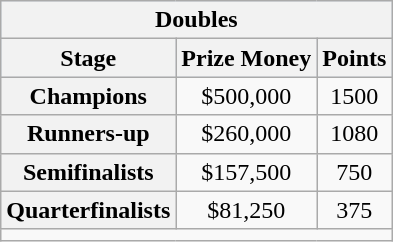<table class=wikitable style=text-align:center>
<tr style="background:#d1e4fd;">
<th colspan=3>Doubles</th>
</tr>
<tr style="background:#d1e4fd;">
<th>Stage</th>
<th>Prize Money</th>
<th>Points</th>
</tr>
<tr>
<th>Champions</th>
<td>$500,000</td>
<td>1500</td>
</tr>
<tr>
<th>Runners-up</th>
<td>$260,000</td>
<td>1080</td>
</tr>
<tr>
<th>Semifinalists</th>
<td>$157,500</td>
<td>750</td>
</tr>
<tr>
<th>Quarterfinalists</th>
<td>$81,250</td>
<td>375</td>
</tr>
<tr>
<td colspan="3" style="text-align:center;"></td>
</tr>
</table>
